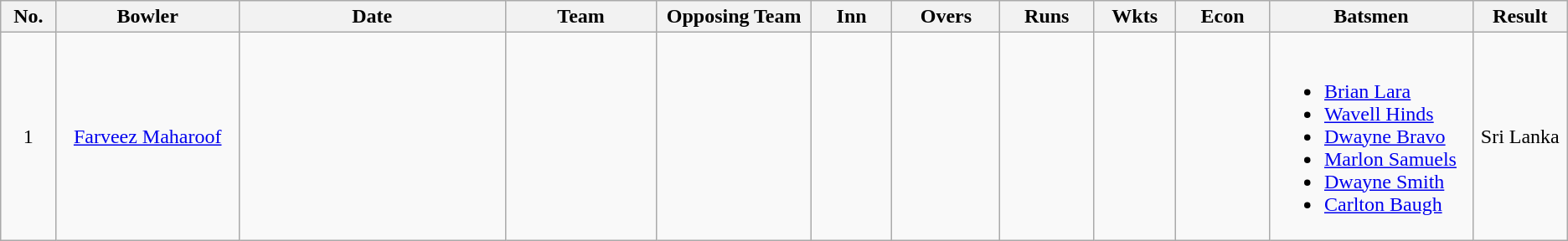<table class="wikitable" style="font-size: 100%">
<tr align=center>
<th scope="col" width="38">No.</th>
<th scope="col" width="145">Bowler</th>
<th scope="col" width="220">Date</th>
<th scope="col" width="120">Team</th>
<th scope="col" width="120">Opposing Team</th>
<th scope="col" width="60">Inn</th>
<th scope="col" width="82">Overs</th>
<th scope="col" width="70">Runs</th>
<th scope="col" width="60">Wkts</th>
<th scope="col" width="70">Econ</th>
<th scope="col" width="160" class="unsortable">Batsmen</th>
<th scope="col" width="70">Result</th>
</tr>
<tr align=center>
<td scope="row">1</td>
<td><a href='#'>Farveez Maharoof</a></td>
<td> </td>
<td></td>
<td></td>
<td></td>
<td></td>
<td></td>
<td></td>
<td></td>
<td align=left><br><ul><li><a href='#'>Brian Lara</a></li><li><a href='#'>Wavell Hinds</a></li><li><a href='#'>Dwayne Bravo</a></li><li><a href='#'>Marlon Samuels</a></li><li><a href='#'>Dwayne Smith</a></li><li><a href='#'>Carlton Baugh</a></li></ul></td>
<td>Sri Lanka</td>
</tr>
</table>
